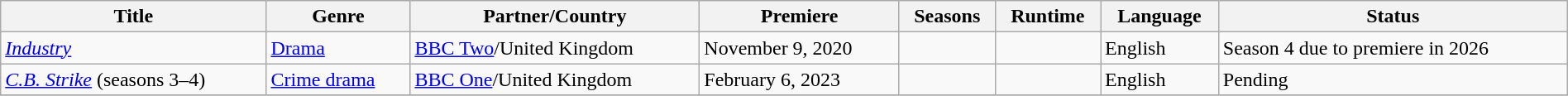<table class="wikitable sortable" style="width:100%;">
<tr>
<th>Title</th>
<th>Genre</th>
<th>Partner/Country</th>
<th>Premiere</th>
<th>Seasons</th>
<th>Runtime</th>
<th>Language</th>
<th>Status</th>
</tr>
<tr>
<td><em><a href='#'>Industry</a></em></td>
<td><a href='#'>Drama</a></td>
<td><a href='#'>BBC Two</a>/United Kingdom</td>
<td>November 9, 2020</td>
<td></td>
<td></td>
<td>English</td>
<td>Season 4 due to premiere in 2026</td>
</tr>
<tr>
<td><em><a href='#'>C.B. Strike</a></em> (seasons 3–4)</td>
<td><a href='#'>Crime drama</a></td>
<td><a href='#'>BBC One</a>/United Kingdom</td>
<td>February 6, 2023</td>
<td></td>
<td></td>
<td>English</td>
<td>Pending</td>
</tr>
<tr>
</tr>
</table>
